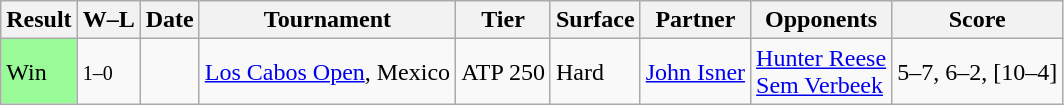<table class="wikitable">
<tr>
<th>Result</th>
<th class="unsortable">W–L</th>
<th>Date</th>
<th>Tournament</th>
<th>Tier</th>
<th>Surface</th>
<th>Partner</th>
<th>Opponents</th>
<th class="unsortable">Score</th>
</tr>
<tr>
<td bgcolor=98fb98>Win</td>
<td><small>1–0</small></td>
<td><a href='#'></a></td>
<td><a href='#'>Los Cabos Open</a>, Mexico</td>
<td>ATP 250</td>
<td>Hard</td>
<td> <a href='#'>John Isner</a></td>
<td> <a href='#'>Hunter Reese</a><br>  <a href='#'>Sem Verbeek</a></td>
<td>5–7, 6–2, [10–4]</td>
</tr>
</table>
